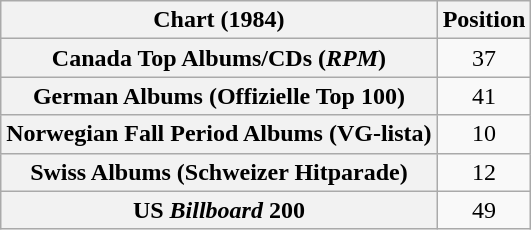<table class="wikitable sortable plainrowheaders" style="text-align:center">
<tr>
<th scope="col">Chart (1984)</th>
<th scope="col">Position</th>
</tr>
<tr>
<th scope="row">Canada Top Albums/CDs (<em>RPM</em>)</th>
<td>37</td>
</tr>
<tr>
<th scope="row">German Albums (Offizielle Top 100)</th>
<td>41</td>
</tr>
<tr>
<th scope="row">Norwegian Fall Period Albums (VG-lista)</th>
<td>10</td>
</tr>
<tr>
<th scope="row">Swiss Albums (Schweizer Hitparade)</th>
<td>12</td>
</tr>
<tr>
<th scope="row">US <em>Billboard</em> 200</th>
<td>49</td>
</tr>
</table>
